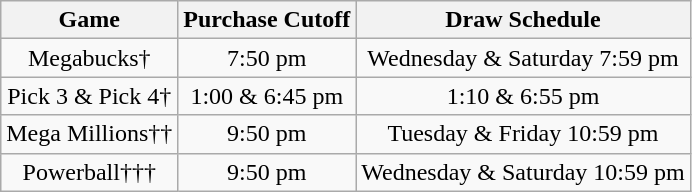<table class="wikitable">
<tr>
<th>Game</th>
<th>Purchase Cutoff</th>
<th>Draw Schedule</th>
</tr>
<tr>
<td align="center">Megabucks†</td>
<td align="center">7:50 pm</td>
<td align="center">Wednesday & Saturday 7:59 pm</td>
</tr>
<tr>
<td align="center">Pick 3 & Pick 4†</td>
<td align="center">1:00 & 6:45 pm</td>
<td align="center">1:10 & 6:55 pm</td>
</tr>
<tr>
<td align="center">Mega Millions††</td>
<td align="center">9:50 pm</td>
<td align="center">Tuesday & Friday 10:59 pm</td>
</tr>
<tr>
<td align="center">Powerball†††</td>
<td align="center">9:50 pm</td>
<td align="center">Wednesday & Saturday 10:59 pm</td>
</tr>
</table>
